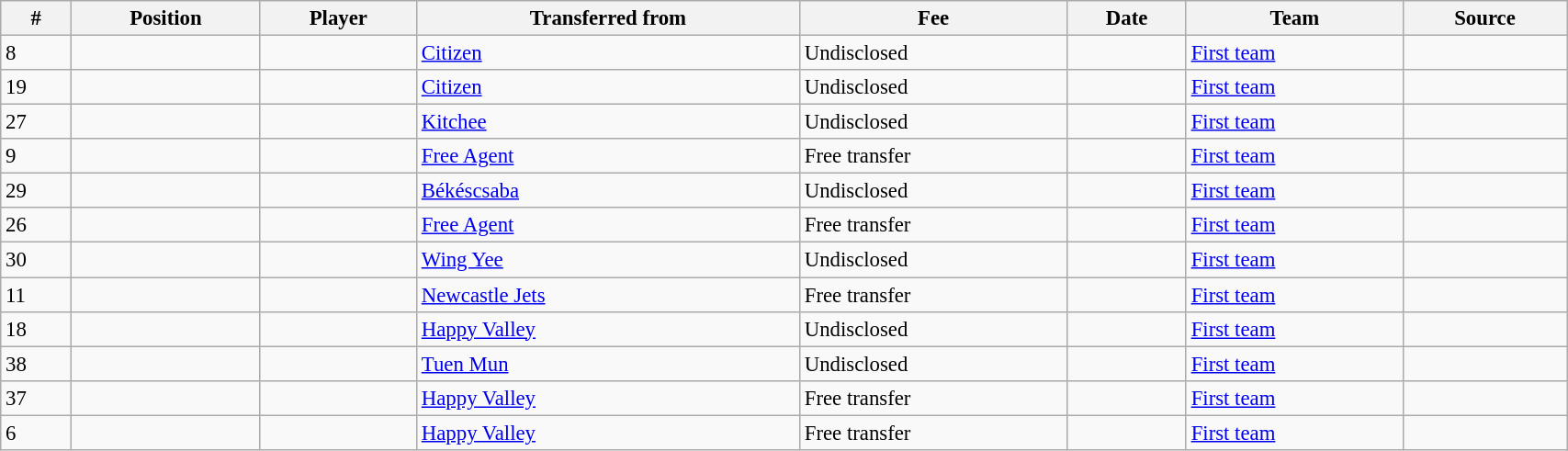<table class="wikitable sortable" style="width:90%; text-align:center; font-size:95%; text-align:left;">
<tr>
<th><strong>#</strong></th>
<th><strong>Position </strong></th>
<th><strong>Player </strong></th>
<th><strong>Transferred from</strong></th>
<th><strong>Fee </strong></th>
<th><strong>Date</strong></th>
<th><strong>Team</strong></th>
<th><strong>Source</strong></th>
</tr>
<tr>
<td>8</td>
<td></td>
<td></td>
<td> <a href='#'>Citizen</a></td>
<td>Undisclosed</td>
<td></td>
<td><a href='#'>First team</a></td>
<td></td>
</tr>
<tr>
<td>19</td>
<td></td>
<td></td>
<td> <a href='#'>Citizen</a></td>
<td>Undisclosed</td>
<td></td>
<td><a href='#'>First team</a></td>
<td></td>
</tr>
<tr>
<td>27</td>
<td></td>
<td></td>
<td> <a href='#'>Kitchee</a></td>
<td>Undisclosed</td>
<td></td>
<td><a href='#'>First team</a></td>
<td></td>
</tr>
<tr>
<td>9</td>
<td></td>
<td></td>
<td><a href='#'>Free Agent</a></td>
<td>Free transfer</td>
<td></td>
<td><a href='#'>First team</a></td>
<td></td>
</tr>
<tr>
<td>29</td>
<td></td>
<td></td>
<td> <a href='#'>Békéscsaba</a></td>
<td>Undisclosed</td>
<td></td>
<td><a href='#'>First team</a></td>
<td></td>
</tr>
<tr>
<td>26</td>
<td></td>
<td></td>
<td><a href='#'>Free Agent</a></td>
<td>Free transfer</td>
<td></td>
<td><a href='#'>First team</a></td>
<td></td>
</tr>
<tr>
<td>30</td>
<td></td>
<td></td>
<td> <a href='#'>Wing Yee</a></td>
<td>Undisclosed</td>
<td></td>
<td><a href='#'>First team</a></td>
<td></td>
</tr>
<tr>
<td>11</td>
<td></td>
<td></td>
<td> <a href='#'>Newcastle Jets</a></td>
<td>Free transfer</td>
<td></td>
<td><a href='#'>First team</a></td>
<td></td>
</tr>
<tr>
<td>18</td>
<td></td>
<td></td>
<td> <a href='#'>Happy Valley</a></td>
<td>Undisclosed</td>
<td></td>
<td><a href='#'>First team</a></td>
<td></td>
</tr>
<tr>
<td>38</td>
<td></td>
<td></td>
<td> <a href='#'>Tuen Mun</a></td>
<td>Undisclosed</td>
<td></td>
<td><a href='#'>First team</a></td>
<td></td>
</tr>
<tr>
<td>37</td>
<td></td>
<td></td>
<td> <a href='#'>Happy Valley</a></td>
<td>Free transfer</td>
<td></td>
<td><a href='#'>First team</a></td>
<td></td>
</tr>
<tr>
<td>6</td>
<td></td>
<td></td>
<td> <a href='#'>Happy Valley</a></td>
<td>Free transfer</td>
<td></td>
<td><a href='#'>First team</a></td>
<td></td>
</tr>
</table>
